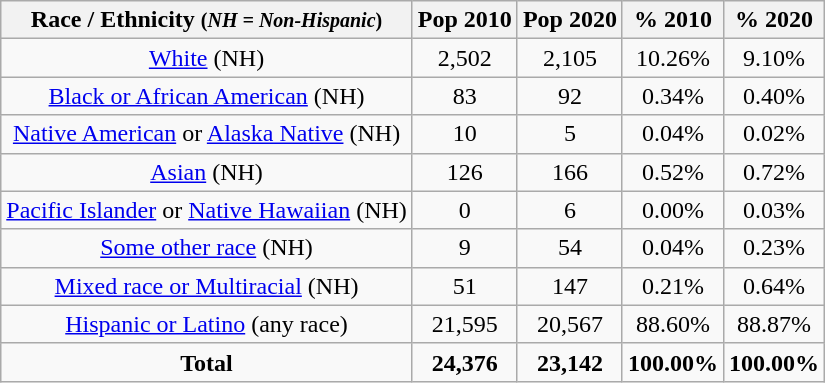<table class="wikitable" style="text-align:center;">
<tr>
<th>Race / Ethnicity <small>(<em>NH = Non-Hispanic</em>)</small></th>
<th>Pop 2010</th>
<th>Pop 2020</th>
<th>% 2010</th>
<th>% 2020</th>
</tr>
<tr>
<td><a href='#'>White</a> (NH)</td>
<td>2,502</td>
<td>2,105</td>
<td>10.26%</td>
<td>9.10%</td>
</tr>
<tr>
<td><a href='#'>Black or African American</a> (NH)</td>
<td>83</td>
<td>92</td>
<td>0.34%</td>
<td>0.40%</td>
</tr>
<tr>
<td><a href='#'>Native American</a> or <a href='#'>Alaska Native</a> (NH)</td>
<td>10</td>
<td>5</td>
<td>0.04%</td>
<td>0.02%</td>
</tr>
<tr>
<td><a href='#'>Asian</a> (NH)</td>
<td>126</td>
<td>166</td>
<td>0.52%</td>
<td>0.72%</td>
</tr>
<tr>
<td><a href='#'>Pacific Islander</a> or <a href='#'>Native Hawaiian</a> (NH)</td>
<td>0</td>
<td>6</td>
<td>0.00%</td>
<td>0.03%</td>
</tr>
<tr>
<td><a href='#'>Some other race</a> (NH)</td>
<td>9</td>
<td>54</td>
<td>0.04%</td>
<td>0.23%</td>
</tr>
<tr>
<td><a href='#'>Mixed race or Multiracial</a> (NH)</td>
<td>51</td>
<td>147</td>
<td>0.21%</td>
<td>0.64%</td>
</tr>
<tr>
<td><a href='#'>Hispanic or Latino</a> (any race)</td>
<td>21,595</td>
<td>20,567</td>
<td>88.60%</td>
<td>88.87%</td>
</tr>
<tr>
<td><strong>Total</strong></td>
<td><strong>24,376</strong></td>
<td><strong>23,142</strong></td>
<td><strong>100.00%</strong></td>
<td><strong>100.00%</strong></td>
</tr>
</table>
